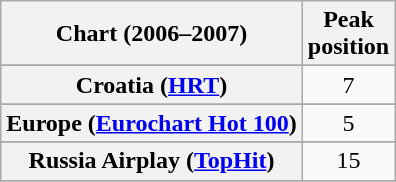<table class="wikitable sortable plainrowheaders" style="text-align:center">
<tr>
<th scope="col">Chart (2006–2007)</th>
<th scope="col">Peak<br>position</th>
</tr>
<tr>
</tr>
<tr>
</tr>
<tr>
</tr>
<tr>
</tr>
<tr>
</tr>
<tr>
</tr>
<tr>
<th scope="row">Croatia (<a href='#'>HRT</a>)</th>
<td>7</td>
</tr>
<tr>
</tr>
<tr>
</tr>
<tr>
<th scope="row">Europe (<a href='#'>Eurochart Hot 100</a>)</th>
<td>5</td>
</tr>
<tr>
</tr>
<tr>
</tr>
<tr>
</tr>
<tr>
</tr>
<tr>
</tr>
<tr>
</tr>
<tr>
</tr>
<tr>
</tr>
<tr>
<th scope="row">Russia Airplay (<a href='#'>TopHit</a>)</th>
<td>15</td>
</tr>
<tr>
</tr>
<tr>
</tr>
<tr>
</tr>
<tr>
</tr>
<tr>
</tr>
<tr>
</tr>
<tr>
</tr>
<tr>
</tr>
<tr>
</tr>
</table>
